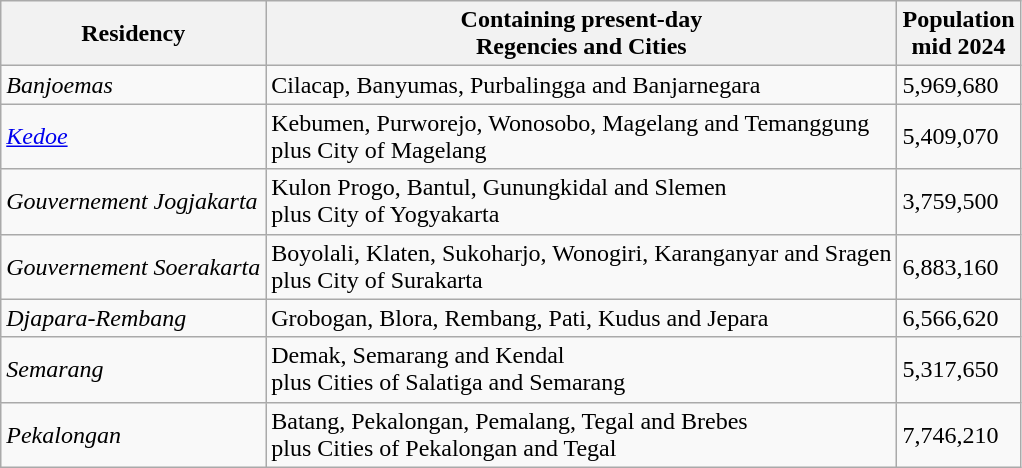<table class="wikitable col3center">
<tr>
<th>Residency</th>
<th>Containing present-day <br> Regencies and Cities</th>
<th>Population <br>mid 2024</th>
</tr>
<tr>
<td><em>Banjoemas</em></td>
<td>Cilacap, Banyumas, Purbalingga and Banjarnegara</td>
<td>5,969,680</td>
</tr>
<tr>
<td><em><a href='#'>Kedoe</a></em></td>
<td>Kebumen, Purworejo, Wonosobo, Magelang and Temanggung <br>plus City of Magelang</td>
<td>5,409,070</td>
</tr>
<tr>
<td><em>Gouvernement Jogjakarta</em></td>
<td>Kulon Progo, Bantul, Gunungkidal and Slemen <br>plus City of Yogyakarta</td>
<td>3,759,500</td>
</tr>
<tr>
<td><em>Gouvernement Soerakarta</em></td>
<td>Boyolali, Klaten, Sukoharjo, Wonogiri, Karanganyar and Sragen <br>plus City of Surakarta</td>
<td>6,883,160</td>
</tr>
<tr>
<td><em>Djapara-Rembang</em></td>
<td>Grobogan, Blora, Rembang, Pati, Kudus and Jepara</td>
<td>6,566,620</td>
</tr>
<tr>
<td><em>Semarang</em></td>
<td>Demak, Semarang and Kendal <br>plus Cities of Salatiga and Semarang</td>
<td>5,317,650</td>
</tr>
<tr>
<td><em>Pekalongan</em></td>
<td>Batang, Pekalongan, Pemalang, Tegal and Brebes <br>plus Cities of Pekalongan and Tegal</td>
<td>7,746,210</td>
</tr>
</table>
